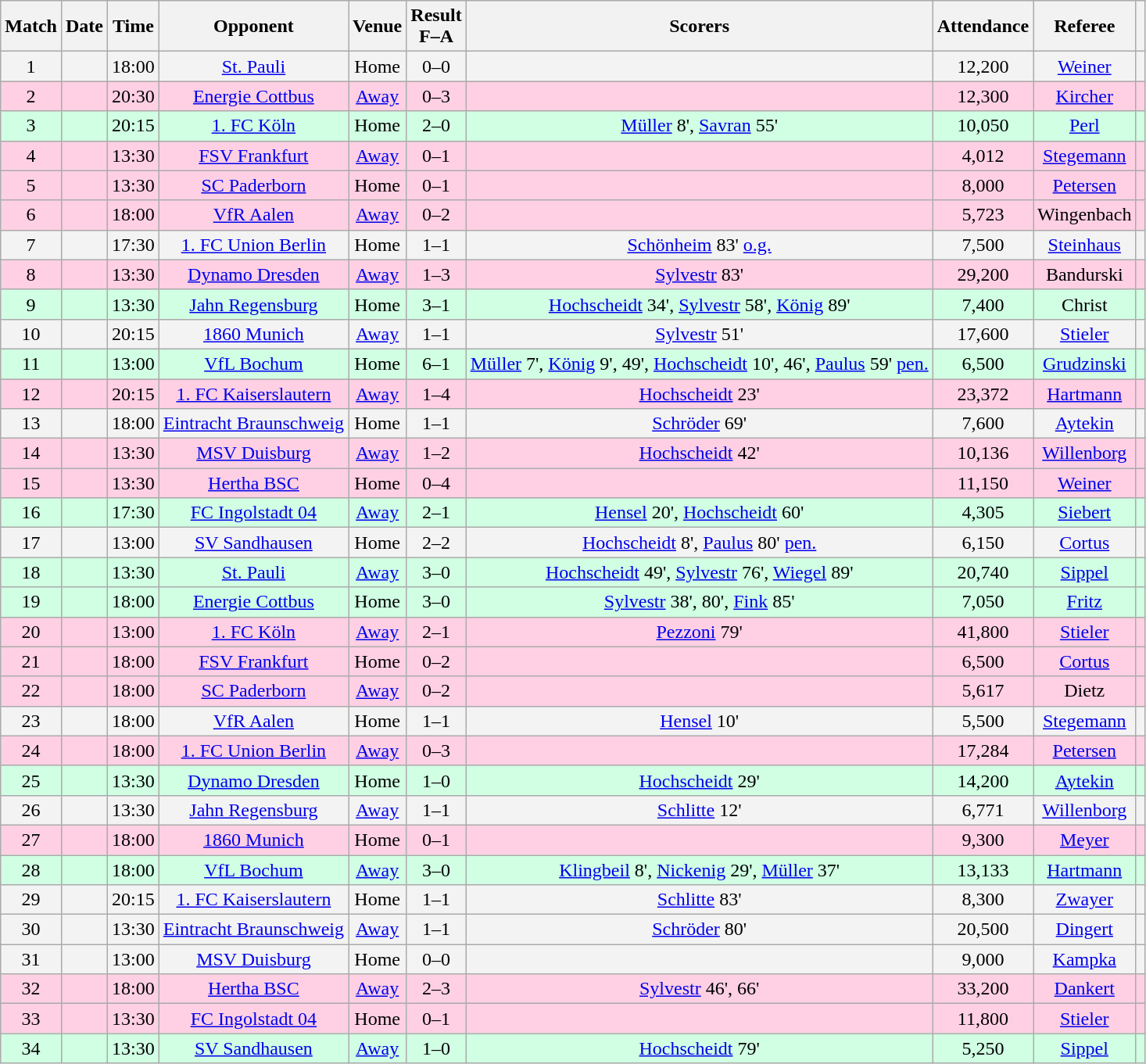<table class="wikitable sortable" style="text-align:center">
<tr>
<th>Match</th>
<th>Date</th>
<th>Time</th>
<th>Opponent</th>
<th>Venue</th>
<th>Result<br>F–A</th>
<th class="unsortable">Scorers</th>
<th>Attendance</th>
<th>Referee</th>
<th class="unsortable"></th>
</tr>
<tr bgcolor="#f3f3f3">
<td>1</td>
<td></td>
<td>18:00</td>
<td><a href='#'>St. Pauli</a></td>
<td>Home</td>
<td>0–0</td>
<td></td>
<td>12,200</td>
<td><a href='#'>Weiner</a></td>
<td></td>
</tr>
<tr bgcolor="#ffd0e3">
<td>2</td>
<td></td>
<td>20:30</td>
<td><a href='#'>Energie Cottbus</a></td>
<td><a href='#'>Away</a></td>
<td>0–3</td>
<td></td>
<td>12,300</td>
<td><a href='#'>Kircher</a></td>
<td></td>
</tr>
<tr bgcolor="#d0ffe3">
<td>3</td>
<td></td>
<td>20:15</td>
<td><a href='#'>1. FC Köln</a></td>
<td>Home</td>
<td>2–0</td>
<td><a href='#'>Müller</a> 8', <a href='#'>Savran</a> 55'</td>
<td>10,050</td>
<td><a href='#'>Perl</a></td>
<td></td>
</tr>
<tr bgcolor="#ffd0e3">
<td>4</td>
<td></td>
<td>13:30</td>
<td><a href='#'>FSV Frankfurt</a></td>
<td><a href='#'>Away</a></td>
<td>0–1</td>
<td></td>
<td>4,012</td>
<td><a href='#'>Stegemann</a></td>
<td></td>
</tr>
<tr bgcolor="#ffd0e3">
<td>5</td>
<td></td>
<td>13:30</td>
<td><a href='#'>SC Paderborn</a></td>
<td>Home</td>
<td>0–1</td>
<td></td>
<td>8,000</td>
<td><a href='#'>Petersen</a></td>
<td></td>
</tr>
<tr bgcolor="#ffd0e3">
<td>6</td>
<td></td>
<td>18:00</td>
<td><a href='#'>VfR Aalen</a></td>
<td><a href='#'>Away</a></td>
<td>0–2</td>
<td></td>
<td>5,723</td>
<td>Wingenbach</td>
<td></td>
</tr>
<tr bgcolor="#f3f3f3">
<td>7</td>
<td></td>
<td>17:30</td>
<td><a href='#'>1. FC Union Berlin</a></td>
<td>Home</td>
<td>1–1</td>
<td><a href='#'>Schönheim</a> 83' <a href='#'>o.g.</a></td>
<td>7,500</td>
<td><a href='#'>Steinhaus</a></td>
<td></td>
</tr>
<tr bgcolor="#ffd0e3">
<td>8</td>
<td></td>
<td>13:30</td>
<td><a href='#'>Dynamo Dresden</a></td>
<td><a href='#'>Away</a></td>
<td>1–3</td>
<td><a href='#'>Sylvestr</a> 83'</td>
<td>29,200</td>
<td>Bandurski</td>
<td></td>
</tr>
<tr bgcolor="#d0ffe3">
<td>9</td>
<td></td>
<td>13:30</td>
<td><a href='#'>Jahn Regensburg</a></td>
<td>Home</td>
<td>3–1</td>
<td><a href='#'>Hochscheidt</a> 34', <a href='#'>Sylvestr</a> 58', <a href='#'>König</a> 89'</td>
<td>7,400</td>
<td>Christ</td>
<td></td>
</tr>
<tr bgcolor="#f3f3f3">
<td>10</td>
<td></td>
<td>20:15</td>
<td><a href='#'>1860 Munich</a></td>
<td><a href='#'>Away</a></td>
<td>1–1</td>
<td><a href='#'>Sylvestr</a> 51'</td>
<td>17,600</td>
<td><a href='#'>Stieler</a></td>
<td></td>
</tr>
<tr bgcolor="#d0ffe3">
<td>11</td>
<td></td>
<td>13:00</td>
<td><a href='#'>VfL Bochum</a></td>
<td>Home</td>
<td>6–1</td>
<td><a href='#'>Müller</a> 7', <a href='#'>König</a> 9', 49', <a href='#'>Hochscheidt</a> 10', 46', <a href='#'>Paulus</a> 59' <a href='#'>pen.</a></td>
<td>6,500</td>
<td><a href='#'>Grudzinski</a></td>
<td></td>
</tr>
<tr bgcolor="#ffd0e3">
<td>12</td>
<td></td>
<td>20:15</td>
<td><a href='#'>1. FC Kaiserslautern</a></td>
<td><a href='#'>Away</a></td>
<td>1–4</td>
<td><a href='#'>Hochscheidt</a> 23'</td>
<td>23,372</td>
<td><a href='#'>Hartmann</a></td>
<td></td>
</tr>
<tr bgcolor="#f3f3f3">
<td>13</td>
<td></td>
<td>18:00</td>
<td><a href='#'>Eintracht Braunschweig</a></td>
<td>Home</td>
<td>1–1</td>
<td><a href='#'>Schröder</a> 69'</td>
<td>7,600</td>
<td><a href='#'>Aytekin</a></td>
<td></td>
</tr>
<tr bgcolor="#ffd0e3">
<td>14</td>
<td></td>
<td>13:30</td>
<td><a href='#'>MSV Duisburg</a></td>
<td><a href='#'>Away</a></td>
<td>1–2</td>
<td><a href='#'>Hochscheidt</a> 42'</td>
<td>10,136</td>
<td><a href='#'>Willenborg</a></td>
<td></td>
</tr>
<tr bgcolor="#ffd0e3">
<td>15</td>
<td></td>
<td>13:30</td>
<td><a href='#'>Hertha BSC</a></td>
<td>Home</td>
<td>0–4</td>
<td></td>
<td>11,150</td>
<td><a href='#'>Weiner</a></td>
<td></td>
</tr>
<tr bgcolor="#d0ffe3">
<td>16</td>
<td></td>
<td>17:30</td>
<td><a href='#'>FC Ingolstadt 04</a></td>
<td><a href='#'>Away</a></td>
<td>2–1</td>
<td><a href='#'>Hensel</a> 20', <a href='#'>Hochscheidt</a> 60'</td>
<td>4,305</td>
<td><a href='#'>Siebert</a></td>
<td></td>
</tr>
<tr bgcolor="#f3f3f3">
<td>17</td>
<td></td>
<td>13:00</td>
<td><a href='#'>SV Sandhausen</a></td>
<td>Home</td>
<td>2–2</td>
<td><a href='#'>Hochscheidt</a> 8', <a href='#'>Paulus</a> 80' <a href='#'>pen.</a></td>
<td>6,150</td>
<td><a href='#'>Cortus</a></td>
<td></td>
</tr>
<tr bgcolor="#d0ffe3">
<td>18</td>
<td></td>
<td>13:30</td>
<td><a href='#'>St. Pauli</a></td>
<td><a href='#'>Away</a></td>
<td>3–0</td>
<td><a href='#'>Hochscheidt</a> 49', <a href='#'>Sylvestr</a> 76', <a href='#'>Wiegel</a> 89'</td>
<td>20,740</td>
<td><a href='#'>Sippel</a></td>
<td></td>
</tr>
<tr bgcolor="#d0ffe3">
<td>19</td>
<td></td>
<td>18:00</td>
<td><a href='#'>Energie Cottbus</a></td>
<td>Home</td>
<td>3–0</td>
<td><a href='#'>Sylvestr</a> 38', 80', <a href='#'>Fink</a> 85'</td>
<td>7,050</td>
<td><a href='#'>Fritz</a></td>
<td></td>
</tr>
<tr bgcolor="#ffd0e3">
<td>20</td>
<td></td>
<td>13:00</td>
<td><a href='#'>1. FC Köln</a></td>
<td><a href='#'>Away</a></td>
<td>2–1</td>
<td><a href='#'>Pezzoni</a> 79'</td>
<td>41,800</td>
<td><a href='#'>Stieler</a></td>
<td></td>
</tr>
<tr bgcolor="#ffd0e3">
<td>21</td>
<td></td>
<td>18:00</td>
<td><a href='#'>FSV Frankfurt</a></td>
<td>Home</td>
<td>0–2</td>
<td></td>
<td>6,500</td>
<td><a href='#'>Cortus</a></td>
<td></td>
</tr>
<tr bgcolor="#ffd0e3">
<td>22</td>
<td></td>
<td>18:00</td>
<td><a href='#'>SC Paderborn</a></td>
<td><a href='#'>Away</a></td>
<td>0–2</td>
<td></td>
<td>5,617</td>
<td>Dietz</td>
<td></td>
</tr>
<tr bgcolor="#f3f3f3">
<td>23</td>
<td></td>
<td>18:00</td>
<td><a href='#'>VfR Aalen</a></td>
<td>Home</td>
<td>1–1</td>
<td><a href='#'>Hensel</a> 10'</td>
<td>5,500</td>
<td><a href='#'>Stegemann</a></td>
<td></td>
</tr>
<tr bgcolor="#ffd0e3">
<td>24</td>
<td></td>
<td>18:00</td>
<td><a href='#'>1. FC Union Berlin</a></td>
<td><a href='#'>Away</a></td>
<td>0–3</td>
<td></td>
<td>17,284</td>
<td><a href='#'>Petersen</a></td>
<td></td>
</tr>
<tr bgcolor="#d0ffe3">
<td>25</td>
<td></td>
<td>13:30</td>
<td><a href='#'>Dynamo Dresden</a></td>
<td>Home</td>
<td>1–0</td>
<td><a href='#'>Hochscheidt</a> 29'</td>
<td>14,200</td>
<td><a href='#'>Aytekin</a></td>
<td></td>
</tr>
<tr bgcolor="#f3f3f3">
<td>26</td>
<td></td>
<td>13:30</td>
<td><a href='#'>Jahn Regensburg</a></td>
<td><a href='#'>Away</a></td>
<td>1–1</td>
<td><a href='#'>Schlitte</a> 12'</td>
<td>6,771</td>
<td><a href='#'>Willenborg</a></td>
<td></td>
</tr>
<tr bgcolor="#ffd0e3">
<td>27</td>
<td></td>
<td>18:00</td>
<td><a href='#'>1860 Munich</a></td>
<td>Home</td>
<td>0–1</td>
<td></td>
<td>9,300</td>
<td><a href='#'>Meyer</a></td>
<td></td>
</tr>
<tr bgcolor="#d0ffe3">
<td>28</td>
<td></td>
<td>18:00</td>
<td><a href='#'>VfL Bochum</a></td>
<td><a href='#'>Away</a></td>
<td>3–0</td>
<td><a href='#'>Klingbeil</a> 8', <a href='#'>Nickenig</a> 29', <a href='#'>Müller</a> 37'</td>
<td>13,133</td>
<td><a href='#'>Hartmann</a></td>
<td></td>
</tr>
<tr bgcolor="#f3f3f3">
<td>29</td>
<td></td>
<td>20:15</td>
<td><a href='#'>1. FC Kaiserslautern</a></td>
<td>Home</td>
<td>1–1</td>
<td><a href='#'>Schlitte</a> 83'</td>
<td>8,300</td>
<td><a href='#'>Zwayer</a></td>
<td></td>
</tr>
<tr bgcolor="#f3f3f3">
<td>30</td>
<td></td>
<td>13:30</td>
<td><a href='#'>Eintracht Braunschweig</a></td>
<td><a href='#'>Away</a></td>
<td>1–1</td>
<td><a href='#'>Schröder</a> 80'</td>
<td>20,500</td>
<td><a href='#'>Dingert</a></td>
<td></td>
</tr>
<tr bgcolor="#f3f3f3">
<td>31</td>
<td></td>
<td>13:00</td>
<td><a href='#'>MSV Duisburg</a></td>
<td>Home</td>
<td>0–0</td>
<td></td>
<td>9,000</td>
<td><a href='#'>Kampka</a></td>
<td></td>
</tr>
<tr bgcolor="#ffd0e3">
<td>32</td>
<td></td>
<td>18:00</td>
<td><a href='#'>Hertha BSC</a></td>
<td><a href='#'>Away</a></td>
<td>2–3</td>
<td><a href='#'>Sylvestr</a>  46', 66'</td>
<td>33,200</td>
<td><a href='#'>Dankert</a></td>
<td></td>
</tr>
<tr bgcolor="#ffd0e3">
<td>33</td>
<td></td>
<td>13:30</td>
<td><a href='#'>FC Ingolstadt 04</a></td>
<td>Home</td>
<td>0–1</td>
<td></td>
<td>11,800</td>
<td><a href='#'>Stieler</a></td>
<td></td>
</tr>
<tr bgcolor="#d0ffe3">
<td>34</td>
<td></td>
<td>13:30</td>
<td><a href='#'>SV Sandhausen</a></td>
<td><a href='#'>Away</a></td>
<td>1–0</td>
<td><a href='#'>Hochscheidt</a> 79'</td>
<td>5,250</td>
<td><a href='#'>Sippel</a></td>
<td></td>
</tr>
</table>
